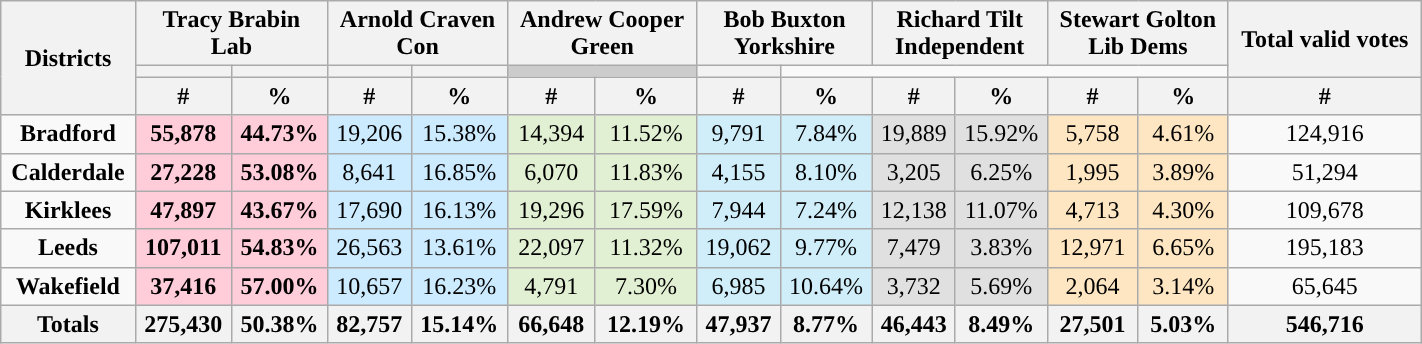<table width="75%" class="wikitable sortable" style="text-align:center">
<tr>
<th style="text-align:center;" rowspan="3">Districts</th>
<th style="text-align:center;" colspan="2">Tracy Brabin<br>Lab</th>
<th style="text-align:center;" colspan="2">Arnold Craven<br>Con</th>
<th style="text-align:center;" colspan="2">Andrew Cooper<br>Green</th>
<th style="text-align:center;" colspan="2">Bob Buxton<br>Yorkshire</th>
<th style="text-align:center;" colspan="2">Richard Tilt<br>Independent</th>
<th style="text-align:center;" colspan="2">Stewart Golton<br>Lib Dems</th>
<th style="text-align:center;" rowspan="2">Total valid votes</th>
</tr>
<tr>
<th style="background:"></th>
<th style="background:"></th>
<th style="background:"></th>
<th style="background:"></th>
<th style="background:#cccccc;" colspan="2"></th>
<th style="background:"></th>
</tr>
<tr>
<th style="text-align:center;" data-sort-type="number">#</th>
<th style="text-align:center;" data-sort-type="number">%</th>
<th style="text-align:center;" data-sort-type="number">#</th>
<th style="text-align:center;" data-sort-type="number">%</th>
<th style="text-align:center;" data-sort-type="number">#</th>
<th style="text-align:center;" data-sort-type="number">%</th>
<th style="text-align:center;" data-sort-type="number">#</th>
<th style="text-align:center;" data-sort-type="number">%</th>
<th style="text-align:center;" data-sort-type="number">#</th>
<th style="text-align:center;" data-sort-type="number">%</th>
<th style="text-align:center;" data-sort-type="number">#</th>
<th style="text-align:center;" data-sort-type="number">%</th>
<th style="text-align:center;" data-sort-type="number">#</th>
</tr>
<tr style="text-align:center;">
<td style="background:"><strong>Bradford</strong></td>
<td style="background:#FFCCD9;color:black"><strong>55,878</strong></td>
<td style="background:#FFCCD9;color:black"><strong>44.73%</strong></td>
<td style="background:#CCEBFF;color:black">19,206</td>
<td style="background:#CCEBFF;color:black">15.38%</td>
<td style="background:#E1EFD3;color:black">14,394</td>
<td style="background:#E1EFD3;color:black">11.52%</td>
<td style="background:#D0EEF9;color:black">9,791</td>
<td style="background:#D0EEF9;color:black">7.84%</td>
<td style="background:#E0E0E0;color:black">19,889</td>
<td style="background:#E0E0E0;color:black">15.92%</td>
<td style="background:#fde6c1;color:black">5,758</td>
<td style="background:#fde6c1;color:black">4.61%</td>
<td style=color:black">124,916</td>
</tr>
<tr style="text-align:center;">
<td style="background:"><strong>Calderdale</strong></td>
<td style="background:#FFCCD9;color:black"><strong>27,228</strong></td>
<td style="background:#FFCCD9;color:black"><strong>53.08%</strong></td>
<td style="background:#CCEBFF;color:black">8,641</td>
<td style="background:#CCEBFF;color:black">16.85%</td>
<td style="background:#E1EFD3;color:black">6,070</td>
<td style="background:#E1EFD3;color:black">11.83%</td>
<td style="background:#D0EEF9;color:black">4,155</td>
<td style="background:#D0EEF9;color:black">8.10%</td>
<td style="background:#E0E0E0;color:black">3,205</td>
<td style="background:#E0E0E0;color:black">6.25%</td>
<td style="background:#fde6c1;color:black">1,995</td>
<td style="background:#fde6c1;color:black">3.89%</td>
<td style=color:black">51,294</td>
</tr>
<tr style="text-align:center;">
<td style="background:"><strong>Kirklees</strong></td>
<td style="background:#FFCCD9;color:black"><strong>47,897</strong></td>
<td style="background:#FFCCD9;color:black"><strong>43.67%</strong></td>
<td style="background:#CCEBFF;color:black">17,690</td>
<td style="background:#CCEBFF;color:black">16.13%</td>
<td style="background:#E1EFD3;color:black">19,296</td>
<td style="background:#E1EFD3;color:black">17.59%</td>
<td style="background:#D0EEF9;color:black">7,944</td>
<td style="background:#D0EEF9;color:black">7.24%</td>
<td style="background:#E0E0E0;color:black">12,138</td>
<td style="background:#E0E0E0;color:black">11.07%</td>
<td style="background:#fde6c1;color:black">4,713</td>
<td style="background:#fde6c1;color:black">4.30%</td>
<td style=color:black">109,678</td>
</tr>
<tr style="text-align:center;">
<td style="background:"><strong>Leeds</strong></td>
<td style="background:#FFCCD9;color:black"><strong>107,011</strong></td>
<td style="background:#FFCCD9;color:black"><strong>54.83%</strong></td>
<td style="background:#CCEBFF;color:black">26,563</td>
<td style="background:#CCEBFF;color:black">13.61%</td>
<td style="background:#E1EFD3;color:black">22,097</td>
<td style="background:#E1EFD3;color:black">11.32%</td>
<td style="background:#D0EEF9;color:black">19,062</td>
<td style="background:#D0EEF9;color:black">9.77%</td>
<td style="background:#E0E0E0;color:black">7,479</td>
<td style="background:#E0E0E0;color:black">3.83%</td>
<td style="background:#fde6c1;color:black">12,971</td>
<td style="background:#fde6c1;color:black">6.65%</td>
<td style=color:black">195,183</td>
</tr>
<tr style="text-align:center;">
<td style="background:"><strong>Wakefield</strong></td>
<td style="background:#FFCCD9;color:black"><strong>37,416</strong></td>
<td style="background:#FFCCD9;color:black"><strong>57.00%</strong></td>
<td style="background:#CCEBFF;color:black">10,657</td>
<td style="background:#CCEBFF;color:black">16.23%</td>
<td style="background:#E1EFD3;color:black">4,791</td>
<td style="background:#E1EFD3;color:black">7.30%</td>
<td style="background:#D0EEF9;color:black">6,985</td>
<td style="background:#D0EEF9;color:black">10.64%</td>
<td style="background:#E0E0E0;color:black">3,732</td>
<td style="background:#E0E0E0;color:black">5.69%</td>
<td style="background:#fde6c1;color:black">2,064</td>
<td style="background:#fde6c1;color:black">3.14%</td>
<td style=color:black">65,645</td>
</tr>
<tr>
<th>Totals</th>
<th>275,430</th>
<th>50.38%</th>
<th>82,757</th>
<th>15.14%</th>
<th>66,648</th>
<th>12.19%</th>
<th>47,937</th>
<th>8.77%</th>
<th>46,443</th>
<th>8.49%</th>
<th>27,501</th>
<th>5.03%</th>
<th>546,716</th>
</tr>
</table>
